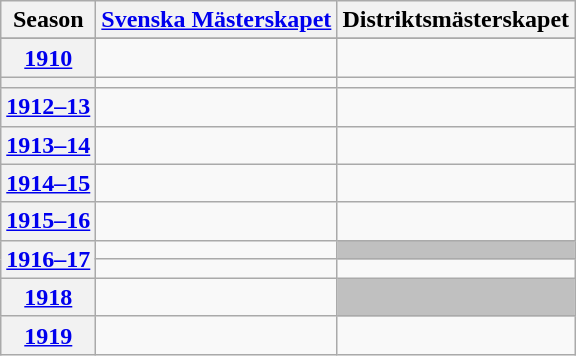<table class="wikitable sortable" style="text-align:center">
<tr>
<th>Season</th>
<th><a href='#'>Svenska Mästerskapet</a></th>
<th>Distriktsmästerskapet</th>
</tr>
<tr>
</tr>
<tr>
<th scope=row><a href='#'>1910</a></th>
<td></td>
<td></td>
</tr>
<tr>
<th scope=row></th>
<td></td>
<td></td>
</tr>
<tr>
<th scope=row><a href='#'>1912–13</a></th>
<td></td>
<td></td>
</tr>
<tr>
<th scope=row><a href='#'>1913–14</a></th>
<td></td>
<td></td>
</tr>
<tr>
<th scope=row><a href='#'>1914–15</a></th>
<td></td>
<td></td>
</tr>
<tr>
<th scope=row><a href='#'>1915–16</a></th>
<td></td>
<td></td>
</tr>
<tr>
<th scope=row rowspan=2><a href='#'>1916–17</a></th>
<td></td>
<td bgcolor=silver></td>
</tr>
<tr>
<td></td>
<td></td>
</tr>
<tr>
<th scope=row><a href='#'>1918</a></th>
<td></td>
<td bgcolor=silver></td>
</tr>
<tr>
<th scope=row><a href='#'>1919</a></th>
<td></td>
<td></td>
</tr>
</table>
